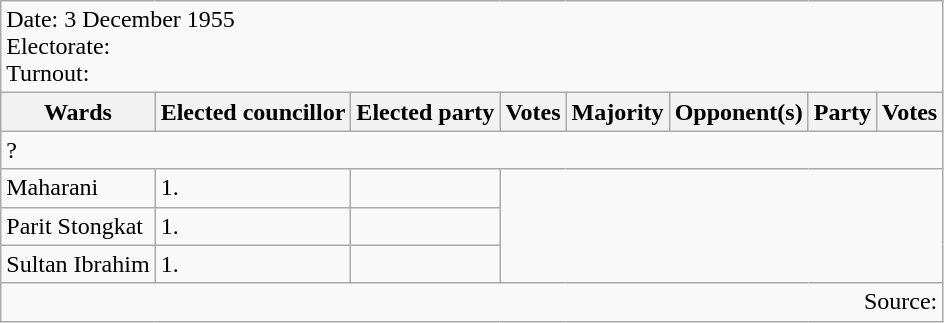<table class=wikitable>
<tr>
<td colspan=8>Date: 3 December 1955<br>Electorate: <br>Turnout:</td>
</tr>
<tr>
<th>Wards</th>
<th>Elected councillor</th>
<th>Elected party</th>
<th>Votes</th>
<th>Majority</th>
<th>Opponent(s)</th>
<th>Party</th>
<th>Votes</th>
</tr>
<tr>
<td colspan=8>? </td>
</tr>
<tr>
<td>Maharani</td>
<td>1.</td>
<td></td>
</tr>
<tr>
<td>Parit Stongkat</td>
<td>1.</td>
<td></td>
</tr>
<tr>
<td>Sultan Ibrahim</td>
<td>1.</td>
<td></td>
</tr>
<tr>
<td colspan="8" style="text-align:right;">Source: </td>
</tr>
</table>
